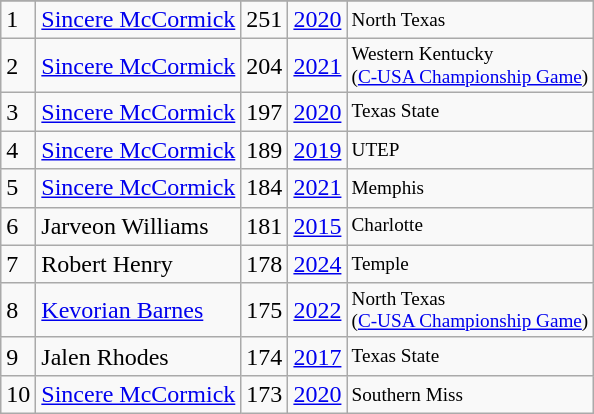<table class="wikitable">
<tr>
</tr>
<tr>
<td>1</td>
<td><a href='#'>Sincere McCormick</a></td>
<td>251</td>
<td><a href='#'>2020</a></td>
<td style="font-size:80%;">North Texas</td>
</tr>
<tr>
<td>2</td>
<td><a href='#'>Sincere McCormick</a></td>
<td>204</td>
<td><a href='#'>2021</a></td>
<td style="font-size:80%;">Western Kentucky<br>(<a href='#'>C-USA Championship Game</a>)</td>
</tr>
<tr>
<td>3</td>
<td><a href='#'>Sincere McCormick</a></td>
<td>197</td>
<td><a href='#'>2020</a></td>
<td style="font-size:80%;">Texas State</td>
</tr>
<tr>
<td>4</td>
<td><a href='#'>Sincere McCormick</a></td>
<td>189</td>
<td><a href='#'>2019</a></td>
<td style="font-size:80%;">UTEP</td>
</tr>
<tr>
<td>5</td>
<td><a href='#'>Sincere McCormick</a></td>
<td>184</td>
<td><a href='#'>2021</a></td>
<td style="font-size:80%;">Memphis</td>
</tr>
<tr>
<td>6</td>
<td>Jarveon Williams</td>
<td>181</td>
<td><a href='#'>2015</a></td>
<td style="font-size:80%;">Charlotte</td>
</tr>
<tr>
<td>7</td>
<td>Robert Henry</td>
<td>178</td>
<td><a href='#'>2024</a></td>
<td style="font-size:80%;">Temple</td>
</tr>
<tr>
<td>8</td>
<td><a href='#'>Kevorian Barnes</a></td>
<td>175</td>
<td><a href='#'>2022</a></td>
<td style="font-size:80%;">North Texas<br>(<a href='#'>C-USA Championship Game</a>)</td>
</tr>
<tr>
<td>9</td>
<td>Jalen Rhodes</td>
<td>174</td>
<td><a href='#'>2017</a></td>
<td style="font-size:80%;">Texas State</td>
</tr>
<tr>
<td>10</td>
<td><a href='#'>Sincere McCormick</a></td>
<td>173</td>
<td><a href='#'>2020</a></td>
<td style="font-size:80%;">Southern Miss</td>
</tr>
</table>
